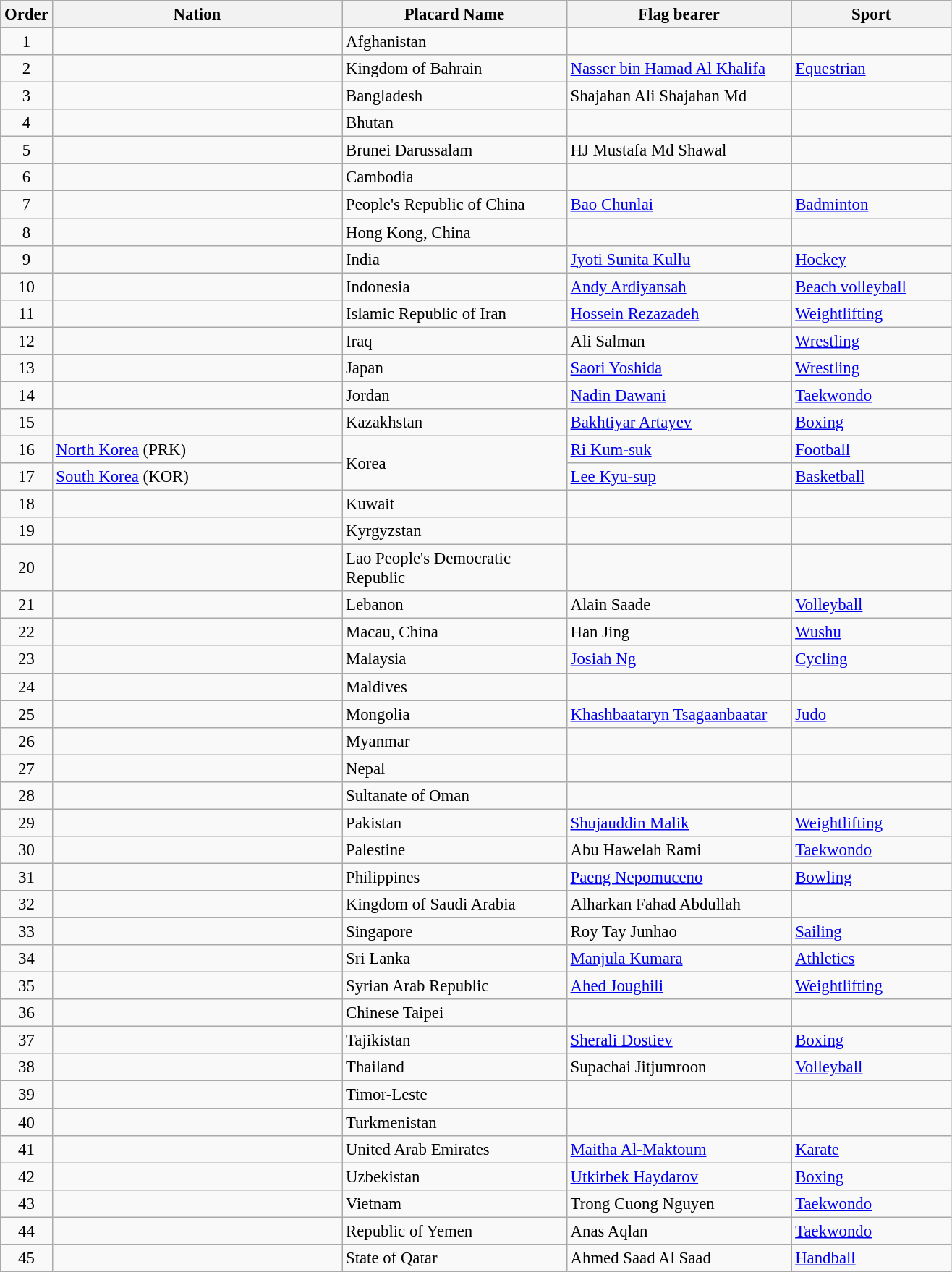<table class="sortable wikitable" style="font-size:95%">
<tr>
<th width=25>Order</th>
<th width=260>Nation</th>
<th width=200>Placard Name</th>
<th width=200>Flag bearer</th>
<th width=140>Sport</th>
</tr>
<tr>
<td align=center>1</td>
<td></td>
<td>Afghanistan</td>
<td></td>
<td></td>
</tr>
<tr>
<td align=center>2</td>
<td></td>
<td>Kingdom of Bahrain</td>
<td><a href='#'>Nasser bin Hamad Al Khalifa</a></td>
<td><a href='#'>Equestrian</a></td>
</tr>
<tr>
<td align=center>3</td>
<td></td>
<td>Bangladesh</td>
<td>Shajahan Ali Shajahan Md</td>
<td></td>
</tr>
<tr>
<td align=center>4</td>
<td></td>
<td>Bhutan</td>
<td></td>
<td></td>
</tr>
<tr>
<td align=center>5</td>
<td></td>
<td>Brunei Darussalam</td>
<td>HJ Mustafa Md Shawal</td>
<td></td>
</tr>
<tr>
<td align=center>6</td>
<td></td>
<td>Cambodia</td>
<td></td>
<td></td>
</tr>
<tr>
<td align=center>7</td>
<td></td>
<td>People's Republic of China</td>
<td><a href='#'>Bao Chunlai</a></td>
<td><a href='#'>Badminton</a></td>
</tr>
<tr>
<td align=center>8</td>
<td></td>
<td>Hong Kong, China</td>
<td></td>
<td></td>
</tr>
<tr>
<td align=center>9</td>
<td></td>
<td>India</td>
<td><a href='#'>Jyoti Sunita Kullu</a></td>
<td><a href='#'>Hockey</a></td>
</tr>
<tr>
<td align=center>10</td>
<td></td>
<td>Indonesia</td>
<td><a href='#'>Andy Ardiyansah</a></td>
<td><a href='#'>Beach volleyball</a></td>
</tr>
<tr>
<td align=center>11</td>
<td></td>
<td>Islamic Republic of Iran</td>
<td><a href='#'>Hossein Rezazadeh</a></td>
<td><a href='#'>Weightlifting</a></td>
</tr>
<tr>
<td align=center>12</td>
<td></td>
<td>Iraq</td>
<td>Ali Salman</td>
<td><a href='#'>Wrestling</a></td>
</tr>
<tr>
<td align=center>13</td>
<td></td>
<td>Japan</td>
<td><a href='#'>Saori Yoshida</a></td>
<td><a href='#'>Wrestling</a></td>
</tr>
<tr>
<td align=center>14</td>
<td></td>
<td>Jordan</td>
<td><a href='#'>Nadin Dawani</a></td>
<td><a href='#'>Taekwondo</a></td>
</tr>
<tr>
<td align=center>15</td>
<td></td>
<td>Kazakhstan</td>
<td><a href='#'>Bakhtiyar Artayev</a></td>
<td><a href='#'>Boxing</a></td>
</tr>
<tr>
<td align=center>16</td>
<td> <a href='#'>North Korea</a> <span>(PRK)</span></td>
<td rowspan="2">Korea</td>
<td><a href='#'>Ri Kum-suk</a></td>
<td><a href='#'>Football</a></td>
</tr>
<tr>
<td align=center>17</td>
<td> <a href='#'>South Korea</a> <span>(KOR)</span></td>
<td><a href='#'>Lee Kyu-sup</a></td>
<td><a href='#'>Basketball</a></td>
</tr>
<tr>
<td align=center>18</td>
<td></td>
<td>Kuwait</td>
<td></td>
<td></td>
</tr>
<tr>
<td align=center>19</td>
<td></td>
<td>Kyrgyzstan</td>
<td></td>
<td></td>
</tr>
<tr>
<td align=center>20</td>
<td></td>
<td>Lao People's Democratic Republic</td>
<td></td>
<td></td>
</tr>
<tr>
<td align=center>21</td>
<td></td>
<td>Lebanon</td>
<td>Alain Saade</td>
<td><a href='#'>Volleyball</a></td>
</tr>
<tr>
<td align=center>22</td>
<td></td>
<td>Macau, China</td>
<td>Han Jing</td>
<td><a href='#'>Wushu</a></td>
</tr>
<tr>
<td align=center>23</td>
<td></td>
<td>Malaysia</td>
<td><a href='#'>Josiah Ng</a></td>
<td><a href='#'>Cycling</a></td>
</tr>
<tr>
<td align=center>24</td>
<td></td>
<td>Maldives</td>
<td></td>
<td></td>
</tr>
<tr>
<td align=center>25</td>
<td></td>
<td>Mongolia</td>
<td><a href='#'>Khashbaataryn Tsagaanbaatar</a></td>
<td><a href='#'>Judo</a></td>
</tr>
<tr>
<td align=center>26</td>
<td></td>
<td>Myanmar</td>
<td></td>
<td></td>
</tr>
<tr>
<td align=center>27</td>
<td></td>
<td>Nepal</td>
<td></td>
<td></td>
</tr>
<tr>
<td align=center>28</td>
<td></td>
<td>Sultanate of Oman</td>
<td></td>
<td></td>
</tr>
<tr>
<td align=center>29</td>
<td></td>
<td>Pakistan</td>
<td><a href='#'>Shujauddin Malik</a></td>
<td><a href='#'>Weightlifting</a></td>
</tr>
<tr>
<td align=center>30</td>
<td></td>
<td>Palestine</td>
<td>Abu Hawelah Rami</td>
<td><a href='#'>Taekwondo</a></td>
</tr>
<tr>
<td align=center>31</td>
<td></td>
<td>Philippines</td>
<td><a href='#'>Paeng Nepomuceno</a></td>
<td><a href='#'>Bowling</a></td>
</tr>
<tr>
<td align=center>32</td>
<td></td>
<td>Kingdom of Saudi Arabia</td>
<td>Alharkan Fahad Abdullah</td>
<td></td>
</tr>
<tr>
<td align=center>33</td>
<td></td>
<td>Singapore</td>
<td>Roy Tay Junhao</td>
<td><a href='#'>Sailing</a></td>
</tr>
<tr>
<td align=center>34</td>
<td></td>
<td>Sri Lanka</td>
<td><a href='#'>Manjula Kumara</a></td>
<td><a href='#'>Athletics</a></td>
</tr>
<tr>
<td align=center>35</td>
<td></td>
<td>Syrian Arab Republic</td>
<td><a href='#'>Ahed Joughili</a></td>
<td><a href='#'>Weightlifting</a></td>
</tr>
<tr>
<td align=center>36</td>
<td></td>
<td>Chinese Taipei</td>
<td></td>
<td></td>
</tr>
<tr>
<td align=center>37</td>
<td></td>
<td>Tajikistan</td>
<td><a href='#'>Sherali Dostiev</a></td>
<td><a href='#'>Boxing</a></td>
</tr>
<tr>
<td align=center>38</td>
<td></td>
<td>Thailand</td>
<td>Supachai Jitjumroon</td>
<td><a href='#'>Volleyball</a></td>
</tr>
<tr>
<td align=center>39</td>
<td></td>
<td>Timor-Leste</td>
<td></td>
<td></td>
</tr>
<tr>
<td align=center>40</td>
<td></td>
<td>Turkmenistan</td>
<td></td>
<td></td>
</tr>
<tr>
<td align=center>41</td>
<td></td>
<td>United Arab Emirates</td>
<td><a href='#'>Maitha Al-Maktoum</a></td>
<td><a href='#'>Karate</a></td>
</tr>
<tr>
<td align=center>42</td>
<td></td>
<td>Uzbekistan</td>
<td><a href='#'>Utkirbek Haydarov</a></td>
<td><a href='#'>Boxing</a></td>
</tr>
<tr>
<td align=center>43</td>
<td></td>
<td>Vietnam</td>
<td>Trong Cuong Nguyen</td>
<td><a href='#'>Taekwondo</a></td>
</tr>
<tr>
<td align=center>44</td>
<td></td>
<td>Republic of Yemen</td>
<td>Anas Aqlan</td>
<td><a href='#'>Taekwondo</a></td>
</tr>
<tr>
<td align=center>45</td>
<td></td>
<td>State of Qatar</td>
<td>Ahmed Saad Al Saad</td>
<td><a href='#'>Handball</a></td>
</tr>
</table>
